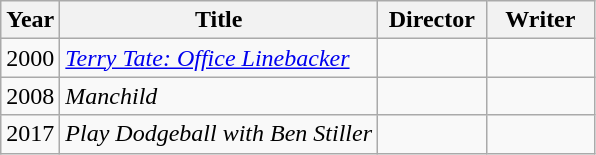<table class="wikitable">
<tr>
<th>Year</th>
<th>Title</th>
<th width=65>Director</th>
<th width=65>Writer</th>
</tr>
<tr>
<td>2000</td>
<td><em><a href='#'>Terry Tate: Office Linebacker</a></em></td>
<td></td>
<td></td>
</tr>
<tr>
<td>2008</td>
<td><em>Manchild</em></td>
<td></td>
<td></td>
</tr>
<tr>
<td>2017</td>
<td><em>Play Dodgeball with Ben Stiller</em></td>
<td></td>
<td></td>
</tr>
</table>
